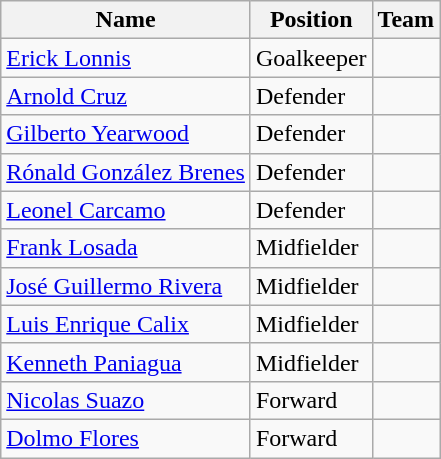<table class="wikitable sortable">
<tr>
<th>Name</th>
<th>Position</th>
<th>Team</th>
</tr>
<tr>
<td><a href='#'>Erick Lonnis</a></td>
<td>Goalkeeper</td>
<td></td>
</tr>
<tr>
<td><a href='#'>Arnold Cruz</a></td>
<td>Defender</td>
<td></td>
</tr>
<tr>
<td><a href='#'>Gilberto Yearwood</a></td>
<td>Defender</td>
<td></td>
</tr>
<tr>
<td><a href='#'>Rónald González Brenes</a></td>
<td>Defender</td>
<td></td>
</tr>
<tr>
<td><a href='#'>Leonel Carcamo</a></td>
<td>Defender</td>
<td></td>
</tr>
<tr>
<td><a href='#'>Frank Losada</a></td>
<td>Midfielder</td>
<td></td>
</tr>
<tr>
<td><a href='#'>José Guillermo Rivera</a></td>
<td>Midfielder</td>
<td></td>
</tr>
<tr>
<td><a href='#'>Luis Enrique Calix</a></td>
<td>Midfielder</td>
<td></td>
</tr>
<tr>
<td><a href='#'>Kenneth Paniagua</a></td>
<td>Midfielder</td>
<td></td>
</tr>
<tr>
<td><a href='#'>Nicolas Suazo</a></td>
<td>Forward</td>
<td></td>
</tr>
<tr>
<td><a href='#'>Dolmo Flores</a></td>
<td>Forward</td>
<td></td>
</tr>
</table>
